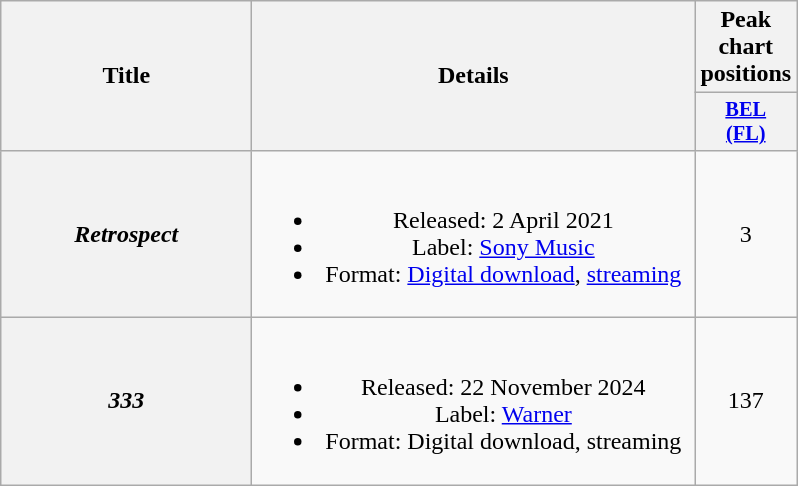<table class="wikitable plainrowheaders" style="text-align:center;">
<tr>
<th scope="col" rowspan="2" style="width:10em;">Title</th>
<th scope="col" rowspan="2" style="width:18em;">Details</th>
<th scope="col" colspan="1">Peak chart positions</th>
</tr>
<tr>
<th scope="col" style="width:3em;font-size:85%;"><a href='#'>BEL<br>(FL)</a><br></th>
</tr>
<tr>
<th scope="row"><em>Retrospect</em></th>
<td><br><ul><li>Released: 2 April 2021</li><li>Label: <a href='#'>Sony Music</a></li><li>Format: <a href='#'>Digital download</a>, <a href='#'>streaming</a></li></ul></td>
<td>3</td>
</tr>
<tr>
<th scope="row"><em>333</em></th>
<td><br><ul><li>Released: 22 November 2024</li><li>Label: <a href='#'>Warner</a></li><li>Format: Digital download, streaming</li></ul></td>
<td>137</td>
</tr>
</table>
